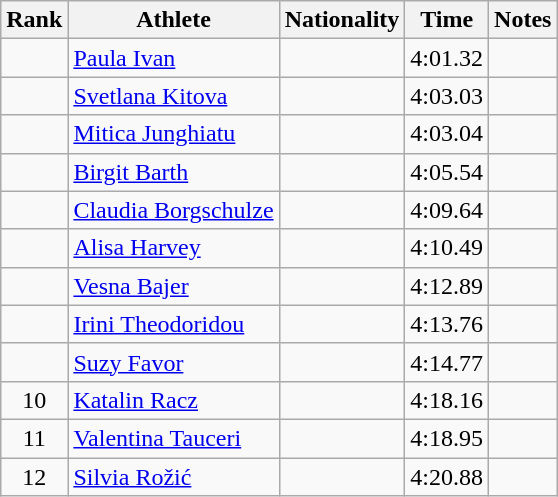<table class="wikitable sortable" style="text-align:center">
<tr>
<th>Rank</th>
<th>Athlete</th>
<th>Nationality</th>
<th>Time</th>
<th>Notes</th>
</tr>
<tr>
<td></td>
<td align=left><a href='#'>Paula Ivan</a></td>
<td align=left></td>
<td>4:01.32</td>
<td></td>
</tr>
<tr>
<td></td>
<td align=left><a href='#'>Svetlana Kitova</a></td>
<td align=left></td>
<td>4:03.03</td>
<td></td>
</tr>
<tr>
<td></td>
<td align=left><a href='#'>Mitica Junghiatu</a></td>
<td align=left></td>
<td>4:03.04</td>
<td></td>
</tr>
<tr>
<td></td>
<td align=left><a href='#'>Birgit Barth</a></td>
<td align=left></td>
<td>4:05.54</td>
<td></td>
</tr>
<tr>
<td></td>
<td align=left><a href='#'>Claudia Borgschulze</a></td>
<td align=left></td>
<td>4:09.64</td>
<td></td>
</tr>
<tr>
<td></td>
<td align=left><a href='#'>Alisa Harvey</a></td>
<td align=left></td>
<td>4:10.49</td>
<td></td>
</tr>
<tr>
<td></td>
<td align=left><a href='#'>Vesna Bajer</a></td>
<td align=left></td>
<td>4:12.89</td>
<td></td>
</tr>
<tr>
<td></td>
<td align=left><a href='#'>Irini Theodoridou</a></td>
<td align=left></td>
<td>4:13.76</td>
<td></td>
</tr>
<tr>
<td></td>
<td align=left><a href='#'>Suzy Favor</a></td>
<td align=left></td>
<td>4:14.77</td>
<td></td>
</tr>
<tr>
<td>10</td>
<td align=left><a href='#'>Katalin Racz</a></td>
<td align=left></td>
<td>4:18.16</td>
<td></td>
</tr>
<tr>
<td>11</td>
<td align=left><a href='#'>Valentina Tauceri</a></td>
<td align=left></td>
<td>4:18.95</td>
<td></td>
</tr>
<tr>
<td>12</td>
<td align=left><a href='#'>Silvia Rožić</a></td>
<td align=left></td>
<td>4:20.88</td>
<td></td>
</tr>
</table>
